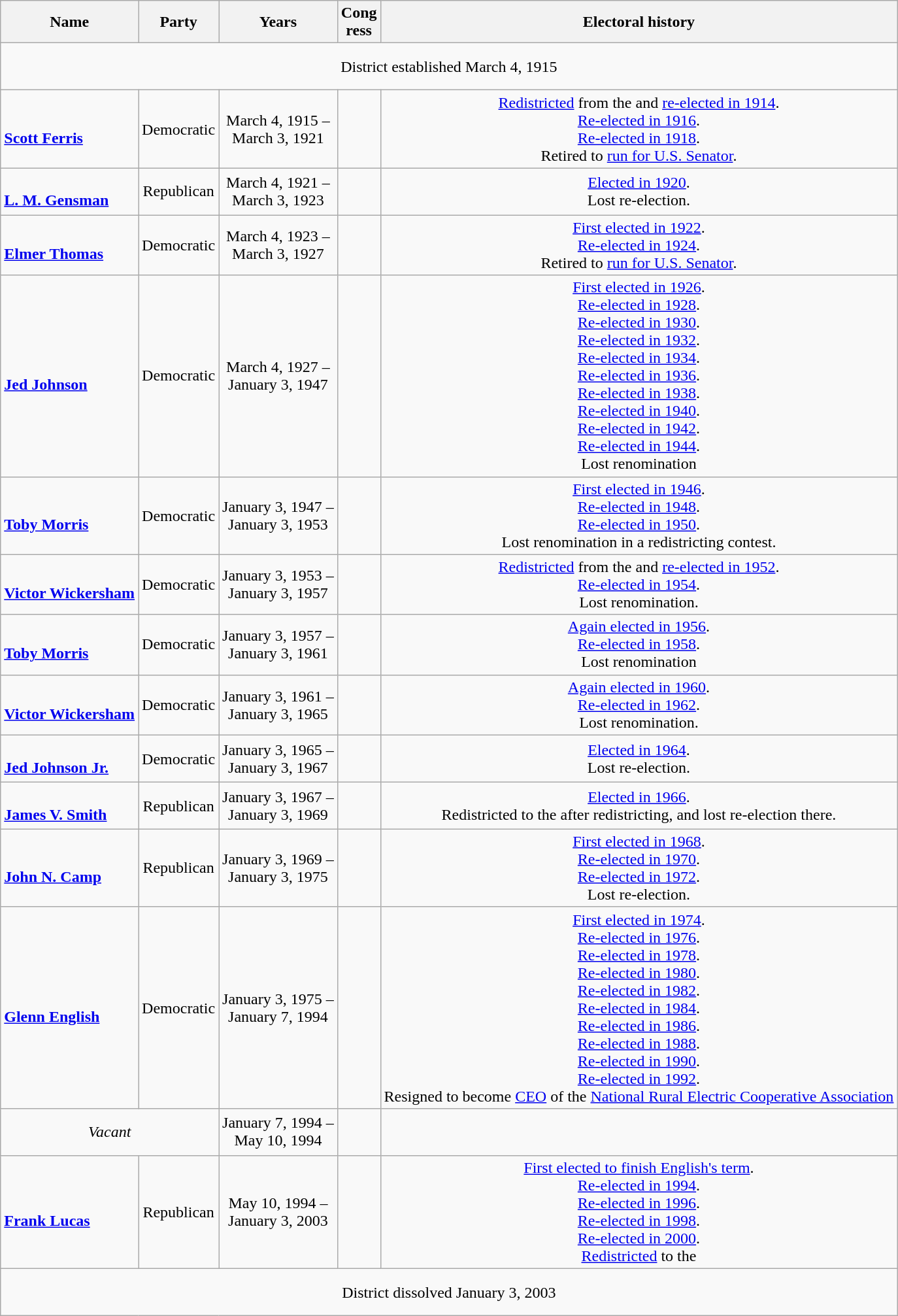<table class=wikitable style="text-align:center">
<tr>
<th>Name</th>
<th>Party</th>
<th>Years</th>
<th>Cong<br>ress</th>
<th>Electoral history</th>
</tr>
<tr style="height:3em">
<td colspan=5>District established March 4, 1915</td>
</tr>
<tr style="height:3em">
<td align=left nowrap> <br><strong><a href='#'>Scott Ferris</a></strong><br></td>
<td>Democratic</td>
<td nowrap>March 4, 1915 –<br>March 3, 1921</td>
<td></td>
<td><a href='#'>Redistricted</a> from the  and <a href='#'>re-elected in 1914</a>.<br><a href='#'>Re-elected in 1916</a>.<br><a href='#'>Re-elected in 1918</a>.<br>Retired to <a href='#'>run for U.S. Senator</a>.</td>
</tr>
<tr style="height:3em">
<td align=left nowrap> <br><strong><a href='#'>L. M. Gensman</a></strong><br></td>
<td>Republican</td>
<td nowrap>March 4, 1921 –<br>March 3, 1923</td>
<td></td>
<td><a href='#'>Elected in 1920</a>.<br>Lost re-election.</td>
</tr>
<tr style="height:3em">
<td align=left nowrap> <br><strong><a href='#'>Elmer Thomas</a></strong><br></td>
<td>Democratic</td>
<td nowrap>March 4, 1923 –<br>March 3, 1927</td>
<td></td>
<td><a href='#'>First elected in 1922</a>.<br><a href='#'>Re-elected in 1924</a>.<br>Retired to <a href='#'>run for U.S. Senator</a>.</td>
</tr>
<tr style="height:3em">
<td align=left nowrap> <br><strong><a href='#'>Jed Johnson</a></strong><br></td>
<td>Democratic</td>
<td nowrap>March 4, 1927 –<br>January 3, 1947</td>
<td></td>
<td><a href='#'>First elected in 1926</a>.<br><a href='#'>Re-elected in 1928</a>.<br><a href='#'>Re-elected in 1930</a>.<br><a href='#'>Re-elected in 1932</a>.<br><a href='#'>Re-elected in 1934</a>.<br><a href='#'>Re-elected in 1936</a>.<br><a href='#'>Re-elected in 1938</a>.<br><a href='#'>Re-elected in 1940</a>.<br><a href='#'>Re-elected in 1942</a>.<br><a href='#'>Re-elected in 1944</a>.<br>Lost renomination</td>
</tr>
<tr style="height:3em">
<td align=left nowrap> <br><strong><a href='#'>Toby Morris</a></strong><br></td>
<td>Democratic</td>
<td nowrap>January 3, 1947 –<br>January 3, 1953</td>
<td></td>
<td><a href='#'>First elected in 1946</a>.<br><a href='#'>Re-elected in 1948</a>.<br><a href='#'>Re-elected in 1950</a>.<br>Lost renomination in a redistricting contest.</td>
</tr>
<tr style="height:3em">
<td align=left nowrap> <br><strong><a href='#'>Victor Wickersham</a></strong><br></td>
<td>Democratic</td>
<td nowrap>January 3, 1953 –<br>January 3, 1957</td>
<td></td>
<td><a href='#'>Redistricted</a> from the  and <a href='#'>re-elected in 1952</a>.<br><a href='#'>Re-elected in 1954</a>.<br>Lost renomination.</td>
</tr>
<tr style="height:3em">
<td align=left nowrap> <br><strong><a href='#'>Toby Morris</a></strong><br></td>
<td>Democratic</td>
<td nowrap>January 3, 1957 –<br>January 3, 1961</td>
<td></td>
<td><a href='#'>Again elected in 1956</a>.<br><a href='#'>Re-elected in 1958</a>.<br>Lost renomination</td>
</tr>
<tr style="height:3em">
<td align=left nowrap> <br><strong><a href='#'>Victor Wickersham</a></strong><br></td>
<td>Democratic</td>
<td nowrap>January 3, 1961 –<br>January 3, 1965</td>
<td></td>
<td><a href='#'>Again elected in 1960</a>.<br><a href='#'>Re-elected in 1962</a>.<br>Lost renomination.</td>
</tr>
<tr style="height:3em">
<td align=left nowrap> <br><strong><a href='#'>Jed Johnson Jr.</a></strong><br></td>
<td>Democratic</td>
<td nowrap>January 3, 1965 –<br>January 3, 1967</td>
<td></td>
<td><a href='#'>Elected in 1964</a>.<br>Lost re-election.</td>
</tr>
<tr style="height:3em">
<td align=left nowrap> <br><strong><a href='#'>James V. Smith</a></strong><br></td>
<td>Republican</td>
<td nowrap>January 3, 1967 –<br>January 3, 1969</td>
<td></td>
<td><a href='#'>Elected in 1966</a>.<br>Redistricted to the  after redistricting, and lost re-election there.</td>
</tr>
<tr style="height:3em">
<td align=left nowrap> <br><strong><a href='#'>John N. Camp</a></strong><br></td>
<td>Republican</td>
<td nowrap>January 3, 1969 –<br>January 3, 1975</td>
<td></td>
<td><a href='#'>First elected in 1968</a>.<br><a href='#'>Re-elected in 1970</a>.<br><a href='#'>Re-elected in 1972</a>.<br>Lost re-election.</td>
</tr>
<tr style="height:3em">
<td align=left nowrap> <br><strong><a href='#'>Glenn English</a></strong><br></td>
<td>Democratic</td>
<td nowrap>January 3, 1975 –<br>January 7, 1994</td>
<td></td>
<td><a href='#'>First elected in 1974</a>.<br><a href='#'>Re-elected in 1976</a>.<br><a href='#'>Re-elected in 1978</a>.<br><a href='#'>Re-elected in 1980</a>.<br><a href='#'>Re-elected in 1982</a>.<br><a href='#'>Re-elected in 1984</a>.<br><a href='#'>Re-elected in 1986</a>.<br><a href='#'>Re-elected in 1988</a>.<br><a href='#'>Re-elected in 1990</a>.<br><a href='#'>Re-elected in 1992</a>.<br>Resigned to become <a href='#'>CEO</a> of the <a href='#'>National Rural Electric Cooperative Association</a></td>
</tr>
<tr style="height:3em">
<td colspan=2><em>Vacant</em></td>
<td nowrap>January 7, 1994 –<br>May 10, 1994</td>
<td></td>
<td></td>
</tr>
<tr style="height:3em">
<td align=left nowrap> <br><strong><a href='#'>Frank Lucas</a></strong><br></td>
<td>Republican</td>
<td nowrap>May 10, 1994 –<br>January 3, 2003</td>
<td></td>
<td><a href='#'>First elected to finish English's term</a>.<br><a href='#'>Re-elected in 1994</a>.<br><a href='#'>Re-elected in 1996</a>.<br><a href='#'>Re-elected in 1998</a>.<br><a href='#'>Re-elected in 2000</a>.<br><a href='#'>Redistricted</a> to the </td>
</tr>
<tr style="height:3em">
<td colspan=5>District dissolved January 3, 2003</td>
</tr>
</table>
